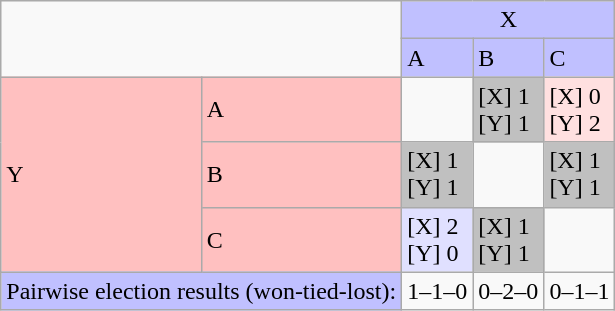<table class=wikitable border=1>
<tr>
<td colspan=2 rowspan=2></td>
<td colspan=3 bgcolor="#c0c0ff" align=center>X</td>
</tr>
<tr>
<td bgcolor="#c0c0ff">A</td>
<td bgcolor="#c0c0ff">B</td>
<td bgcolor="#c0c0ff">C</td>
</tr>
<tr>
<td bgcolor="#ffc0c0" rowspan=3>Y</td>
<td bgcolor="#ffc0c0">A</td>
<td></td>
<td bgcolor="#c0c0c0">[X] 1 <br>[Y] 1</td>
<td bgcolor="#ffe0e0">[X] 0 <br>[Y] 2</td>
</tr>
<tr>
<td bgcolor="#ffc0c0">B</td>
<td bgcolor="#c0c0c0">[X] 1 <br>[Y] 1</td>
<td></td>
<td bgcolor="#c0c0c0">[X] 1 <br>[Y] 1</td>
</tr>
<tr>
<td bgcolor="#ffc0c0">C</td>
<td bgcolor="#e0e0ff">[X] 2 <br>[Y] 0</td>
<td bgcolor="#c0c0c0">[X] 1 <br>[Y] 1</td>
<td></td>
</tr>
<tr>
<td colspan=2 bgcolor="#c0c0ff">Pairwise election results (won-tied-lost):</td>
<td>1–1–0</td>
<td>0–2–0</td>
<td>0–1–1</td>
</tr>
</table>
